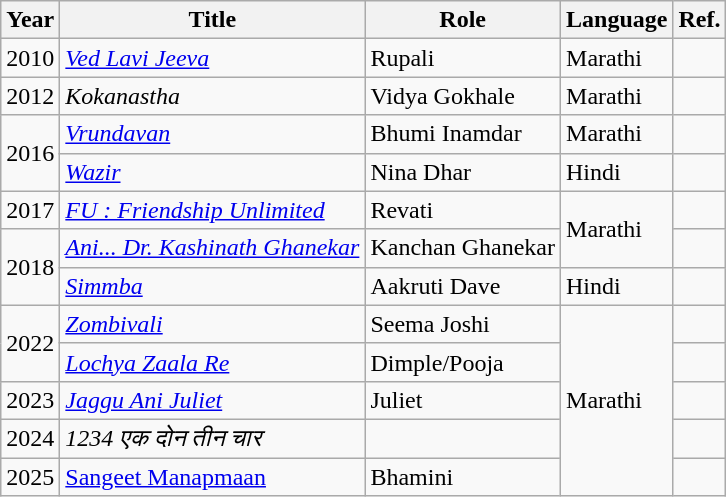<table class="wikitable sortable">
<tr>
<th>Year</th>
<th>Title</th>
<th>Role</th>
<th>Language</th>
<th>Ref.</th>
</tr>
<tr>
<td>2010</td>
<td><em><a href='#'>Ved Lavi Jeeva</a></em></td>
<td>Rupali</td>
<td>Marathi</td>
<td></td>
</tr>
<tr>
<td>2012</td>
<td><em>Kokanastha</em></td>
<td>Vidya Gokhale</td>
<td>Marathi</td>
<td></td>
</tr>
<tr>
<td rowspan="2">2016</td>
<td><em><a href='#'>Vrundavan</a></em></td>
<td>Bhumi Inamdar</td>
<td>Marathi</td>
<td></td>
</tr>
<tr>
<td><em><a href='#'>Wazir</a></em></td>
<td>Nina Dhar</td>
<td>Hindi</td>
<td></td>
</tr>
<tr>
<td>2017</td>
<td><em><a href='#'>FU : Friendship Unlimited</a></em></td>
<td>Revati</td>
<td rowspan="2">Marathi</td>
<td></td>
</tr>
<tr>
<td rowspan="2">2018</td>
<td><em><a href='#'>Ani... Dr. Kashinath Ghanekar</a></em></td>
<td>Kanchan Ghanekar</td>
<td></td>
</tr>
<tr>
<td><em><a href='#'>Simmba</a></em></td>
<td>Aakruti Dave</td>
<td>Hindi</td>
<td></td>
</tr>
<tr>
<td rowspan="2">2022</td>
<td><em><a href='#'>Zombivali</a></em></td>
<td>Seema Joshi</td>
<td rowspan="5">Marathi</td>
<td></td>
</tr>
<tr>
<td><em><a href='#'>Lochya Zaala Re</a></em></td>
<td>Dimple/Pooja</td>
<td></td>
</tr>
<tr>
<td rowspan="1">2023</td>
<td><em><a href='#'>Jaggu Ani Juliet</a></em></td>
<td>Juliet</td>
<td></td>
</tr>
<tr>
<td>2024</td>
<td><em>1234 एक दोन तीन चार</em></td>
<td></td>
<td></td>
</tr>
<tr>
<td>2025</td>
<td><a href='#'>Sangeet Manapmaan</a></td>
<td>Bhamini</td>
<td></td>
</tr>
</table>
